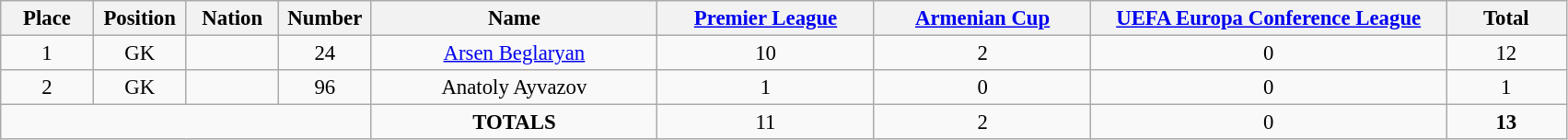<table class="wikitable" style="font-size: 95%; text-align: center;">
<tr>
<th width=60>Place</th>
<th width=60>Position</th>
<th width=60>Nation</th>
<th width=60>Number</th>
<th width=200>Name</th>
<th width=150><a href='#'>Premier League</a></th>
<th width=150><a href='#'>Armenian Cup</a></th>
<th width=250><a href='#'>UEFA Europa Conference League</a></th>
<th width=80><strong>Total</strong></th>
</tr>
<tr>
<td>1</td>
<td>GK</td>
<td></td>
<td>24</td>
<td><a href='#'>Arsen Beglaryan</a></td>
<td>10</td>
<td>2</td>
<td>0</td>
<td>12</td>
</tr>
<tr>
<td>2</td>
<td>GK</td>
<td></td>
<td>96</td>
<td>Anatoly Ayvazov</td>
<td>1</td>
<td>0</td>
<td>0</td>
<td>1</td>
</tr>
<tr>
<td colspan="4"></td>
<td><strong>TOTALS</strong></td>
<td>11</td>
<td>2</td>
<td>0</td>
<td><strong>13</strong></td>
</tr>
</table>
